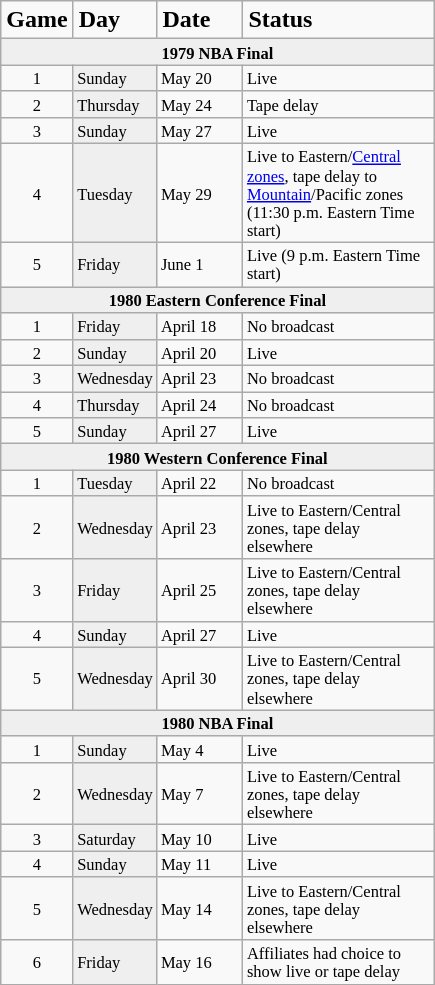<table class="wikitable" style="float:left;">
<tr>
<td style="width:35px;"><strong>Game</strong></td>
<td style="width:35px;"><strong>Day</strong></td>
<td style="width:50px;"><strong>Date</strong></td>
<td style="width:120px;"><strong>Status</strong></td>
</tr>
<tr>
<td style="background:#efefef;font-size:11px;font-weight:normal;text-align:center;line-height:110%" colspan="4"><strong>1979 NBA Final</strong></td>
</tr>
<tr style="font-size:11px; font-weight:normal;">
<td style="background:#F9F9F9;text-align:center;line-height:110%">1</td>
<td style="background:#efefef;text-align:left;line-height:110%">Sunday</td>
<td style="background:#F9F9F9;text-align:left;line-height:110%">May 20</td>
<td style="background:#F9F9F9;text-align:left;line-height:110%">Live</td>
</tr>
<tr style="font-size:11px; font-weight:normal;">
<td style="background:#F9F9F9;text-align:center;line-height:110%">2</td>
<td style="background:#efefef;text-align:left;line-height:110%">Thursday</td>
<td style="background:#F9F9F9;text-align:left;line-height:110%">May 24</td>
<td style="background:#F9F9F9;text-align:left;line-height:110%">Tape delay</td>
</tr>
<tr style="font-size:11px; font-weight:normal;">
<td style="background:#F9F9F9;text-align:center;line-height:110%">3</td>
<td style="background:#efefef;text-align:left;line-height:110%">Sunday</td>
<td style="background:#F9F9F9;text-align:left;line-height:110%">May 27</td>
<td style="background:#F9F9F9;text-align:left;line-height:110%">Live</td>
</tr>
<tr>
<td style="background:#F9F9F9;font-size:11px;font-weight:normal;text-align:center;line-height:110%">4</td>
<td style="background:#efefef;font-size:11px;font-weight:normal;text-align:left;line-height:110%">Tuesday</td>
<td style="background:#F9F9F9;font-size:11px;font-weight:normal;text-align:left;line-height:110%">May 29</td>
<td style="background:#F9F9F9;font-size:11px;font-weight:normal;text-align:left;line-height:110%">Live to Eastern/<a href='#'>Central zones</a>, tape delay to <a href='#'>Mountain</a>/Pacific zones (11:30 p.m. Eastern Time start)</td>
</tr>
<tr style="font-size:11px; font-weight:normal;">
<td style="background:#F9F9F9;text-align:center;line-height:110%">5</td>
<td style="background:#efefef;text-align:left;line-height:110%">Friday</td>
<td style="background:#F9F9F9;text-align:left;line-height:110%">June 1</td>
<td style="background:#F9F9F9;text-align:left;line-height:110%">Live (9 p.m. Eastern Time start)</td>
</tr>
<tr>
<td style="background:#efefef;font-size:11px;font-weight:normal;text-align:center;line-height:110%" colspan="4"><strong>1980 Eastern Conference Final</strong></td>
</tr>
<tr style="font-size:11px; font-weight:normal;">
<td style="background:#F9F9F9;text-align:center;line-height:110%">1</td>
<td style="background:#efefef;text-align:left;line-height:110%">Friday</td>
<td style="background:#F9F9F9;text-align:left;line-height:110%">April 18</td>
<td style="background:#F9F9F9;text-align:left;line-height:110%">No broadcast</td>
</tr>
<tr style="font-size:11px; font-weight:normal;">
<td style="background:#F9F9F9;text-align:center;line-height:110%">2</td>
<td style="background:#efefef;text-align:left;line-height:110%">Sunday</td>
<td style="background:#F9F9F9;text-align:left;line-height:110%">April 20</td>
<td style="background:#F9F9F9;text-align:left;line-height:110%">Live</td>
</tr>
<tr style="font-size:11px; font-weight:normal;">
<td style="background:#F9F9F9;text-align:center;line-height:110%">3</td>
<td style="background:#efefef;text-align:left;line-height:110%">Wednesday</td>
<td style="background:#F9F9F9;text-align:left;line-height:110%">April 23</td>
<td style="background:#F9F9F9;text-align:left;line-height:110%">No broadcast</td>
</tr>
<tr style="font-size:11px; font-weight:normal;">
<td style="background:#F9F9F9;text-align:center;line-height:110%">4</td>
<td style="background:#efefef;text-align:left;line-height:110%">Thursday</td>
<td style="background:#F9F9F9;text-align:left;line-height:110%">April 24</td>
<td style="background:#F9F9F9;text-align:left;line-height:110%">No broadcast</td>
</tr>
<tr style="font-size:11px; font-weight:normal;">
<td style="background:#F9F9F9;text-align:center;line-height:110%">5</td>
<td style="background:#efefef;text-align:left;line-height:110%">Sunday</td>
<td style="background:#F9F9F9;text-align:left;line-height:110%">April 27</td>
<td style="background:#F9F9F9;text-align:left;line-height:110%">Live</td>
</tr>
<tr>
<td style="background:#efefef;font-size:11px;font-weight:normal;text-align:center;line-height:110%" colspan="4"><strong>1980 Western Conference Final</strong></td>
</tr>
<tr style="font-size:11px; font-weight:normal;">
<td style="background:#F9F9F9;text-align:center;line-height:110%">1</td>
<td style="background:#efefef;text-align:left;line-height:110%">Tuesday</td>
<td style="background:#F9F9F9;text-align:left;line-height:110%">April 22</td>
<td style="background:#F9F9F9;text-align:left;line-height:110%">No broadcast</td>
</tr>
<tr style="font-size:11px; font-weight:normal;">
<td style="background:#F9F9F9;text-align:center;line-height:110%">2</td>
<td style="background:#efefef;text-align:left;line-height:110%">Wednesday</td>
<td style="background:#F9F9F9;text-align:left;line-height:110%">April 23</td>
<td style="background:#F9F9F9;text-align:left;line-height:110%">Live to Eastern/Central zones, tape delay elsewhere</td>
</tr>
<tr style="font-size:11px; font-weight:normal;">
<td style="background:#F9F9F9;text-align:center;line-height:110%">3</td>
<td style="background:#efefef;text-align:left;line-height:110%">Friday</td>
<td style="background:#F9F9F9;text-align:left;line-height:110%">April 25</td>
<td style="background:#F9F9F9;text-align:left;line-height:110%">Live to Eastern/Central zones, tape delay elsewhere</td>
</tr>
<tr style="font-size:11px; font-weight:normal;">
<td style="background:#F9F9F9;text-align:center;line-height:110%">4</td>
<td style="background:#efefef;text-align:left;line-height:110%">Sunday</td>
<td style="background:#F9F9F9;text-align:left;line-height:110%">April 27</td>
<td style="background:#F9F9F9;text-align:left;line-height:110%">Live</td>
</tr>
<tr style="font-size:11px; font-weight:normal;">
<td style="background:#F9F9F9;text-align:center;line-height:110%">5</td>
<td style="background:#efefef;text-align:left;line-height:110%">Wednesday</td>
<td style="background:#F9F9F9;text-align:left;line-height:110%">April 30</td>
<td style="background:#F9F9F9;text-align:left;line-height:110%">Live to Eastern/Central zones, tape delay elsewhere</td>
</tr>
<tr>
<td style="background:#efefef;font-size:11px;font-weight:normal;text-align:center;line-height:110%" colspan="4"><strong>1980 NBA Final</strong></td>
</tr>
<tr style="font-size:11px; font-weight:normal;">
<td style="background:#F9F9F9;text-align:center;line-height:110%">1</td>
<td style="background:#efefef;text-align:left;line-height:110%">Sunday</td>
<td style="background:#F9F9F9;text-align:left;line-height:110%">May 4</td>
<td style="background:#F9F9F9;text-align:left;line-height:110%">Live</td>
</tr>
<tr style="font-size:11px; font-weight:normal;">
<td style="background:#F9F9F9;text-align:center;line-height:110%">2</td>
<td style="background:#efefef;text-align:left;line-height:110%">Wednesday</td>
<td style="background:#F9F9F9;text-align:left;line-height:110%">May 7</td>
<td style="background:#F9F9F9;text-align:left;line-height:110%">Live to Eastern/Central zones, tape delay elsewhere</td>
</tr>
<tr style="font-size:11px; font-weight:normal;">
<td style="background:#F9F9F9;text-align:center;line-height:110%">3</td>
<td style="background:#efefef;text-align:left;line-height:110%">Saturday</td>
<td style="background:#F9F9F9;text-align:left;line-height:110%">May 10</td>
<td style="background:#F9F9F9;text-align:left;line-height:110%">Live</td>
</tr>
<tr style="font-size:11px; font-weight:normal;">
<td style="background:#F9F9F9;text-align:center;line-height:110%">4</td>
<td style="background:#efefef;text-align:left;line-height:110%">Sunday</td>
<td style="background:#F9F9F9;text-align:left;line-height:110%">May 11</td>
<td style="background:#F9F9F9;text-align:left;line-height:110%">Live</td>
</tr>
<tr style="font-size:11px; font-weight:normal;">
<td style="background:#F9F9F9;text-align:center;line-height:110%">5</td>
<td style="background:#efefef;text-align:left;line-height:110%">Wednesday</td>
<td style="background:#F9F9F9;text-align:left;line-height:110%">May 14</td>
<td style="background:#F9F9F9;text-align:left;line-height:110%">Live to Eastern/Central zones, tape delay elsewhere</td>
</tr>
<tr style="font-size:11px; font-weight:normal;">
<td style="background:#F9F9F9;text-align:center;line-height:110%">6</td>
<td style="background:#efefef;text-align:left;line-height:110%">Friday</td>
<td style="background:#F9F9F9;text-align:left;line-height:110%">May 16</td>
<td style="background:#F9F9F9;text-align:left;line-height:110%">Affiliates had choice to show live or tape delay</td>
</tr>
</table>
